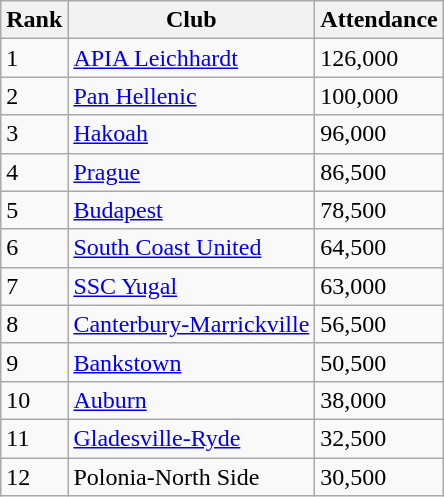<table class="wikitable defaultcenter col2left col3right">
<tr>
<th>Rank</th>
<th>Club</th>
<th>Attendance</th>
</tr>
<tr>
<td>1</td>
<td><a href='#'>APIA Leichhardt</a></td>
<td>126,000</td>
</tr>
<tr>
<td>2</td>
<td><a href='#'>Pan Hellenic</a></td>
<td>100,000</td>
</tr>
<tr>
<td>3</td>
<td><a href='#'>Hakoah</a></td>
<td>96,000</td>
</tr>
<tr>
<td>4</td>
<td><a href='#'>Prague</a></td>
<td>86,500</td>
</tr>
<tr>
<td>5</td>
<td><a href='#'>Budapest</a></td>
<td>78,500</td>
</tr>
<tr>
<td>6</td>
<td><a href='#'>South Coast United</a></td>
<td>64,500</td>
</tr>
<tr>
<td>7</td>
<td><a href='#'>SSC Yugal</a></td>
<td>63,000</td>
</tr>
<tr>
<td>8</td>
<td><a href='#'>Canterbury-Marrickville</a></td>
<td>56,500</td>
</tr>
<tr>
<td>9</td>
<td><a href='#'>Bankstown</a></td>
<td>50,500</td>
</tr>
<tr>
<td>10</td>
<td><a href='#'>Auburn</a></td>
<td>38,000</td>
</tr>
<tr>
<td>11</td>
<td><a href='#'>Gladesville-Ryde</a></td>
<td>32,500</td>
</tr>
<tr>
<td>12</td>
<td>Polonia-North Side</td>
<td>30,500</td>
</tr>
</table>
